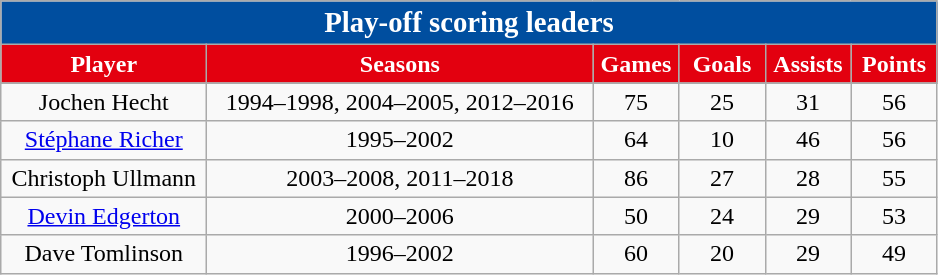<table class="wikitable sortable" style="text-align:center">
<tr>
<td colspan="6" style= "background: #004e9f; color: #ffffff"><big><strong>Play-off scoring leaders</strong></big></td>
</tr>
<tr style="text-align:center; background:#e8e8e8;">
<th width=130px style="background: #e3000f; color: #ffffff">Player</th>
<th width=250px style="background: #e3000f; color: #ffffff">Seasons</th>
<th width=50px style="background: #e3000f; color: #ffffff">Games</th>
<th width=50px style="background: #e3000f; color: #ffffff">Goals</th>
<th width=50px style="background: #e3000f; color: #ffffff">Assists</th>
<th width=50px style="background: #e3000f; color: #ffffff">Points</th>
</tr>
<tr>
</tr>
<tr style="text-align:center;">
<td>Jochen Hecht</td>
<td>1994–1998, 2004–2005, 2012–2016</td>
<td>75</td>
<td>25</td>
<td>31</td>
<td>56</td>
</tr>
<tr style="text-align:center;">
<td><a href='#'>Stéphane Richer</a></td>
<td>1995–2002</td>
<td>64</td>
<td>10</td>
<td>46</td>
<td>56</td>
</tr>
<tr style="text-align:center;">
<td>Christoph Ullmann</td>
<td>2003–2008, 2011–2018</td>
<td>86</td>
<td>27</td>
<td>28</td>
<td>55</td>
</tr>
<tr style="text-align:center;">
<td><a href='#'>Devin Edgerton</a></td>
<td>2000–2006</td>
<td>50</td>
<td>24</td>
<td>29</td>
<td>53</td>
</tr>
<tr style="text-align:center;">
<td>Dave Tomlinson</td>
<td>1996–2002</td>
<td>60</td>
<td>20</td>
<td>29</td>
<td>49</td>
</tr>
</table>
